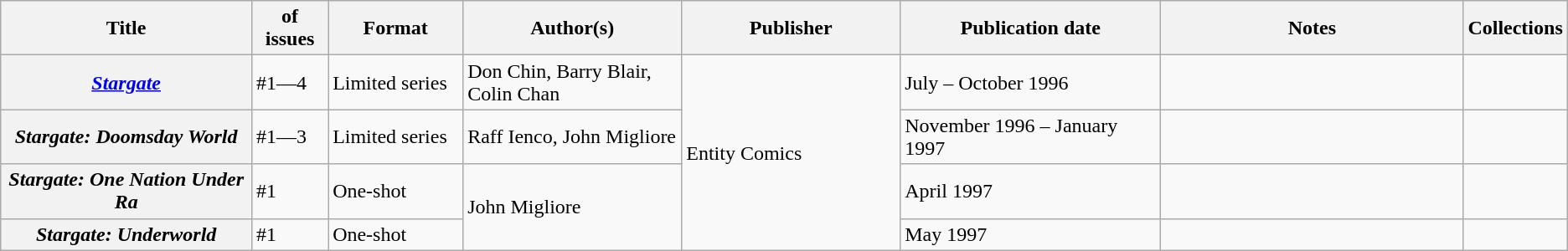<table class="wikitable">
<tr>
<th>Title</th>
<th style="width:40pt"> of issues</th>
<th style="width:75pt">Format</th>
<th style="width:125pt">Author(s)</th>
<th style="width:125pt">Publisher</th>
<th style="width:150pt">Publication date</th>
<th style="width:175pt">Notes</th>
<th>Collections</th>
</tr>
<tr>
<th><em><a href='#'>Stargate</a></em></th>
<td>#1—4</td>
<td>Limited series</td>
<td>Don Chin, Barry Blair, Colin Chan</td>
<td rowspan="4">Entity Comics</td>
<td>July – October 1996</td>
<td></td>
<td></td>
</tr>
<tr>
<th><em>Stargate: Doomsday World</em></th>
<td>#1—3</td>
<td>Limited series</td>
<td>Raff Ienco, John Migliore</td>
<td>November 1996 – January 1997</td>
<td></td>
<td></td>
</tr>
<tr>
<th><em>Stargate: One Nation Under Ra</em></th>
<td>#1</td>
<td>One-shot</td>
<td rowspan="2">John Migliore</td>
<td>April 1997</td>
<td></td>
<td></td>
</tr>
<tr>
<th><em>Stargate: Underworld</em></th>
<td>#1</td>
<td>One-shot</td>
<td>May 1997</td>
<td></td>
<td></td>
</tr>
</table>
